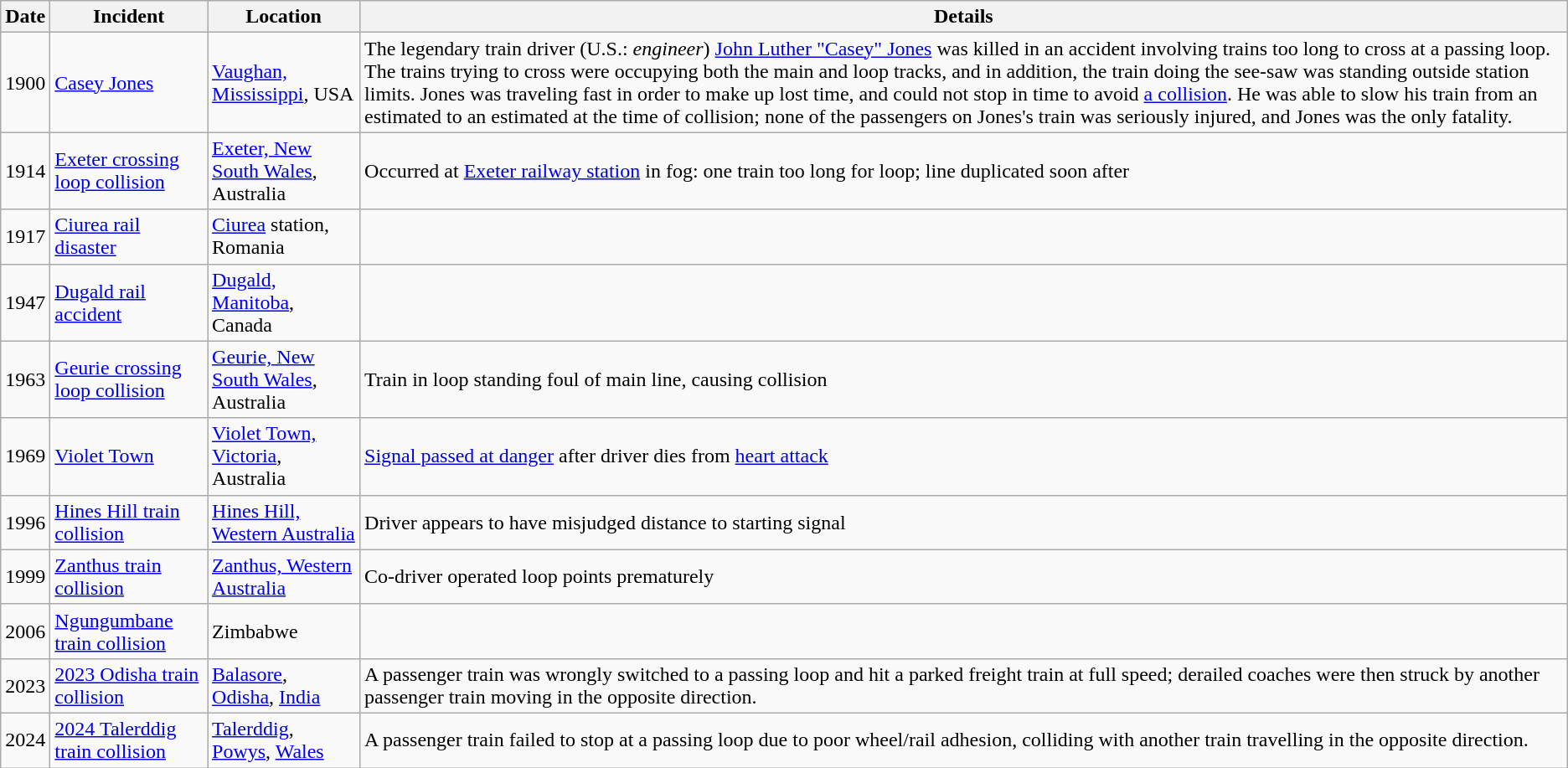<table class="wikitable sortable">
<tr>
<th>Date</th>
<th>Incident</th>
<th>Location</th>
<th class=unsortable>Details</th>
</tr>
<tr>
<td>1900</td>
<td><a href='#'>Casey Jones</a></td>
<td><a href='#'>Vaughan, Mississippi</a>, USA</td>
<td>The legendary train driver (U.S.: <em>engineer</em>) <a href='#'>John Luther "Casey" Jones</a> was killed in an accident involving trains too long to cross at a passing loop. The trains trying to cross were occupying both the main and loop tracks, and in addition, the train doing the see-saw was standing outside station limits. Jones was traveling fast in order to make up lost time, and could not stop in time to avoid <a href='#'>a collision</a>. He was able to slow his train from an estimated  to an estimated  at the time of collision; none of the passengers on Jones's train was seriously injured, and Jones was the only fatality.</td>
</tr>
<tr>
<td>1914</td>
<td><a href='#'>Exeter crossing loop collision</a></td>
<td><a href='#'>Exeter, New South Wales</a>, Australia</td>
<td>Occurred at <a href='#'>Exeter railway station</a> in fog: one train too long for loop; line duplicated soon after</td>
</tr>
<tr>
<td>1917</td>
<td><a href='#'>Ciurea rail disaster</a></td>
<td><a href='#'>Ciurea</a> station, Romania</td>
<td></td>
</tr>
<tr>
<td>1947</td>
<td><a href='#'>Dugald rail accident</a></td>
<td><a href='#'>Dugald, Manitoba</a>, Canada</td>
<td></td>
</tr>
<tr>
<td>1963</td>
<td><a href='#'>Geurie crossing loop collision</a></td>
<td><a href='#'>Geurie, New South Wales</a>, Australia</td>
<td>Train in loop standing foul of main line, causing collision</td>
</tr>
<tr>
<td>1969</td>
<td><a href='#'>Violet Town</a></td>
<td><a href='#'>Violet Town, Victoria</a>, Australia</td>
<td><a href='#'>Signal passed at danger</a> after driver dies from <a href='#'>heart attack</a></td>
</tr>
<tr>
<td>1996</td>
<td><a href='#'>Hines Hill train collision</a></td>
<td><a href='#'>Hines Hill, Western Australia</a></td>
<td>Driver appears to have misjudged distance to starting signal</td>
</tr>
<tr>
<td>1999</td>
<td><a href='#'>Zanthus train collision</a></td>
<td><a href='#'>Zanthus, Western Australia</a></td>
<td>Co-driver operated loop points prematurely</td>
</tr>
<tr>
<td>2006</td>
<td><a href='#'>Ngungumbane train collision</a></td>
<td>Zimbabwe</td>
<td></td>
</tr>
<tr>
<td>2023</td>
<td><a href='#'>2023 Odisha train collision</a></td>
<td><a href='#'>Balasore</a>,<br><a href='#'>Odisha</a>, <a href='#'>India</a></td>
<td>A passenger train was wrongly switched to a passing loop and hit a parked freight train at full speed; derailed coaches were then struck by another passenger train moving in the opposite direction.</td>
</tr>
<tr>
<td>2024</td>
<td><a href='#'>2024 Talerddig train collision</a></td>
<td><a href='#'>Talerddig</a>, <a href='#'>Powys</a>, <a href='#'>Wales</a></td>
<td>A passenger train failed to stop at a passing loop due to poor wheel/rail adhesion, colliding with another train travelling in the opposite direction.</td>
</tr>
</table>
